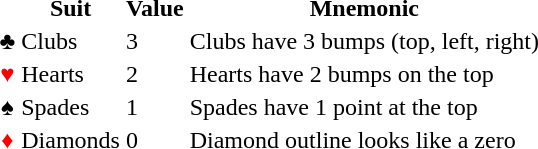<table>
<tr>
<th></th>
<th>Suit</th>
<th>Value</th>
<th>Mnemonic</th>
</tr>
<tr>
<th>♣</th>
<td>Clubs</td>
<td>3</td>
<td>Clubs have 3 bumps (top, left, right)</td>
</tr>
<tr>
<th style="color:red;">♥</th>
<td>Hearts</td>
<td>2</td>
<td>Hearts have 2 bumps on the top</td>
</tr>
<tr>
<th>♠</th>
<td>Spades</td>
<td>1</td>
<td>Spades have 1 point at the top</td>
</tr>
<tr>
<th style="color:red;">♦</th>
<td>Diamonds</td>
<td>0</td>
<td>Diamond outline looks like a zero</td>
</tr>
</table>
